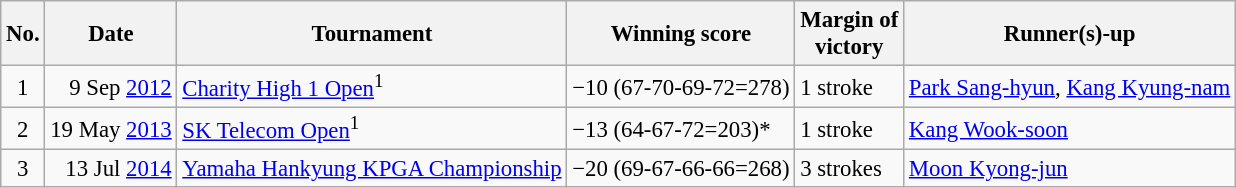<table class="wikitable" style="font-size:95%;">
<tr>
<th>No.</th>
<th>Date</th>
<th>Tournament</th>
<th>Winning score</th>
<th>Margin of<br>victory</th>
<th>Runner(s)-up</th>
</tr>
<tr>
<td align=center>1</td>
<td align=right>9 Sep <a href='#'>2012</a></td>
<td><a href='#'>Charity High 1 Open</a><sup>1</sup></td>
<td>−10 (67-70-69-72=278)</td>
<td>1 stroke</td>
<td> <a href='#'>Park Sang-hyun</a>,  <a href='#'>Kang Kyung-nam</a></td>
</tr>
<tr>
<td align=center>2</td>
<td align=right>19 May <a href='#'>2013</a></td>
<td><a href='#'>SK Telecom Open</a><sup>1</sup></td>
<td>−13 (64-67-72=203)*</td>
<td>1 stroke</td>
<td> <a href='#'>Kang Wook-soon</a></td>
</tr>
<tr>
<td align=center>3</td>
<td align=right>13 Jul <a href='#'>2014</a></td>
<td><a href='#'>Yamaha Hankyung KPGA Championship</a></td>
<td>−20 (69-67-66-66=268)</td>
<td>3 strokes</td>
<td> <a href='#'>Moon Kyong-jun</a></td>
</tr>
</table>
